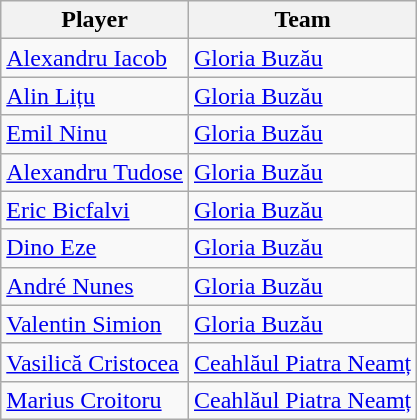<table class="wikitable collapsible">
<tr>
<th>Player</th>
<th>Team</th>
</tr>
<tr>
<td> <a href='#'>Alexandru Iacob</a></td>
<td> <a href='#'>Gloria Buzău</a></td>
</tr>
<tr>
<td> <a href='#'>Alin Lițu</a></td>
<td> <a href='#'>Gloria Buzău</a></td>
</tr>
<tr>
<td> <a href='#'>Emil Ninu</a></td>
<td> <a href='#'>Gloria Buzău</a></td>
</tr>
<tr>
<td> <a href='#'>Alexandru Tudose</a></td>
<td> <a href='#'>Gloria Buzău</a></td>
</tr>
<tr>
<td> <a href='#'>Eric Bicfalvi</a></td>
<td> <a href='#'>Gloria Buzău</a></td>
</tr>
<tr>
<td> <a href='#'>Dino Eze</a></td>
<td> <a href='#'>Gloria Buzău</a></td>
</tr>
<tr>
<td> <a href='#'>André Nunes</a></td>
<td> <a href='#'>Gloria Buzău</a></td>
</tr>
<tr>
<td> <a href='#'>Valentin Simion</a></td>
<td> <a href='#'>Gloria Buzău</a></td>
</tr>
<tr>
<td> <a href='#'>Vasilică Cristocea</a></td>
<td> <a href='#'>Ceahlăul Piatra Neamț</a></td>
</tr>
<tr>
<td> <a href='#'>Marius Croitoru</a></td>
<td> <a href='#'>Ceahlăul Piatra Neamț</a></td>
</tr>
</table>
